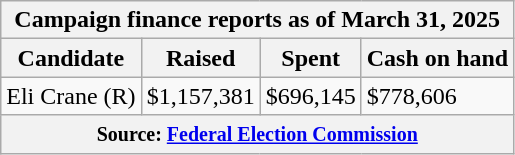<table class="wikitable sortable">
<tr>
<th colspan=4>Campaign finance reports as of March 31, 2025</th>
</tr>
<tr style="text-align:center;">
<th>Candidate</th>
<th>Raised</th>
<th>Spent</th>
<th>Cash on hand</th>
</tr>
<tr>
<td>Eli Crane (R)</td>
<td>$1,157,381</td>
<td>$696,145</td>
<td>$778,606</td>
</tr>
<tr>
<th colspan="4"><small>Source: <a href='#'>Federal Election Commission</a></small></th>
</tr>
</table>
